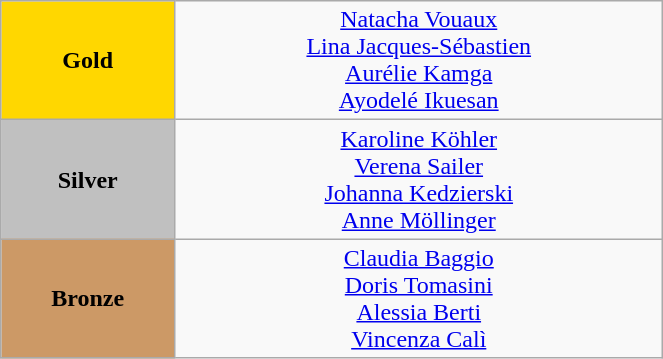<table class="wikitable" style="text-align:center; " width="35%">
<tr>
<td bgcolor="gold"><strong>Gold</strong></td>
<td><a href='#'>Natacha Vouaux</a><br><a href='#'>Lina Jacques-Sébastien</a><br><a href='#'>Aurélie Kamga</a><br><a href='#'>Ayodelé Ikuesan</a><br>  <small><em></em></small></td>
</tr>
<tr>
<td bgcolor="silver"><strong>Silver</strong></td>
<td><a href='#'>Karoline Köhler</a><br><a href='#'>Verena Sailer</a><br><a href='#'>Johanna Kedzierski</a><br><a href='#'>Anne Möllinger</a><br>  <small><em></em></small></td>
</tr>
<tr>
<td bgcolor="CC9966"><strong>Bronze</strong></td>
<td><a href='#'>Claudia Baggio</a><br><a href='#'>Doris Tomasini</a><br><a href='#'>Alessia Berti</a><br><a href='#'>Vincenza Calì</a><br>  <small><em></em></small></td>
</tr>
</table>
